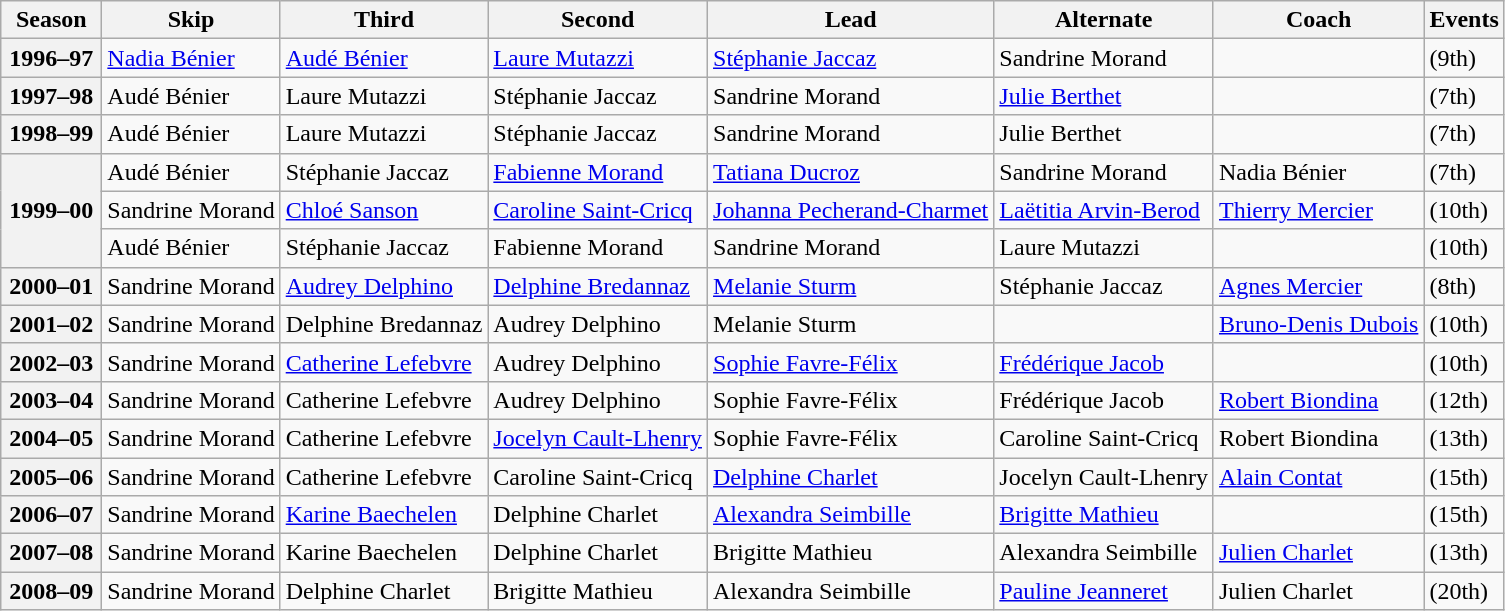<table class="wikitable">
<tr>
<th scope="col" width=60>Season</th>
<th scope="col">Skip</th>
<th scope="col">Third</th>
<th scope="col">Second</th>
<th scope="col">Lead</th>
<th scope="col">Alternate</th>
<th scope="col">Coach</th>
<th scope="col">Events</th>
</tr>
<tr>
<th scope="row">1996–97</th>
<td><a href='#'>Nadia Bénier</a></td>
<td><a href='#'>Audé Bénier</a></td>
<td><a href='#'>Laure Mutazzi</a></td>
<td><a href='#'>Stéphanie Jaccaz</a></td>
<td>Sandrine Morand</td>
<td></td>
<td> (9th)</td>
</tr>
<tr>
<th scope="row">1997–98</th>
<td>Audé Bénier</td>
<td>Laure Mutazzi</td>
<td>Stéphanie Jaccaz</td>
<td>Sandrine Morand</td>
<td><a href='#'>Julie Berthet</a></td>
<td></td>
<td> (7th)</td>
</tr>
<tr>
<th scope="row">1998–99</th>
<td>Audé Bénier</td>
<td>Laure Mutazzi</td>
<td>Stéphanie Jaccaz</td>
<td>Sandrine Morand</td>
<td>Julie Berthet</td>
<td></td>
<td> (7th)</td>
</tr>
<tr>
<th scope="row" rowspan=3>1999–00</th>
<td>Audé Bénier</td>
<td>Stéphanie Jaccaz</td>
<td><a href='#'>Fabienne Morand</a></td>
<td><a href='#'>Tatiana Ducroz</a></td>
<td>Sandrine Morand</td>
<td>Nadia Bénier</td>
<td> (7th)</td>
</tr>
<tr>
<td>Sandrine Morand</td>
<td><a href='#'>Chloé Sanson</a></td>
<td><a href='#'>Caroline Saint-Cricq</a></td>
<td><a href='#'>Johanna Pecherand-Charmet</a></td>
<td><a href='#'>Laëtitia Arvin-Berod</a></td>
<td><a href='#'>Thierry Mercier</a></td>
<td> (10th)</td>
</tr>
<tr>
<td>Audé Bénier</td>
<td>Stéphanie Jaccaz</td>
<td>Fabienne Morand</td>
<td>Sandrine Morand</td>
<td>Laure Mutazzi</td>
<td></td>
<td> (10th)</td>
</tr>
<tr>
<th scope="row">2000–01</th>
<td>Sandrine Morand</td>
<td><a href='#'>Audrey Delphino</a></td>
<td><a href='#'>Delphine Bredannaz</a></td>
<td><a href='#'>Melanie Sturm</a></td>
<td>Stéphanie Jaccaz</td>
<td><a href='#'>Agnes Mercier</a></td>
<td> (8th)</td>
</tr>
<tr>
<th scope="row">2001–02</th>
<td>Sandrine Morand</td>
<td>Delphine Bredannaz</td>
<td>Audrey Delphino</td>
<td>Melanie Sturm</td>
<td></td>
<td><a href='#'>Bruno-Denis Dubois</a></td>
<td> (10th)</td>
</tr>
<tr>
<th scope="row">2002–03</th>
<td>Sandrine Morand</td>
<td><a href='#'>Catherine Lefebvre</a></td>
<td>Audrey Delphino</td>
<td><a href='#'>Sophie Favre-Félix</a></td>
<td><a href='#'>Frédérique Jacob</a></td>
<td></td>
<td> (10th)</td>
</tr>
<tr>
<th scope="row">2003–04</th>
<td>Sandrine Morand</td>
<td>Catherine Lefebvre</td>
<td>Audrey Delphino</td>
<td>Sophie Favre-Félix</td>
<td>Frédérique Jacob</td>
<td><a href='#'>Robert Biondina</a></td>
<td> (12th)</td>
</tr>
<tr>
<th scope="row">2004–05</th>
<td>Sandrine Morand</td>
<td>Catherine Lefebvre</td>
<td><a href='#'>Jocelyn Cault-Lhenry</a></td>
<td>Sophie Favre-Félix</td>
<td>Caroline Saint-Cricq</td>
<td>Robert Biondina</td>
<td> (13th)</td>
</tr>
<tr>
<th scope="row">2005–06</th>
<td>Sandrine Morand</td>
<td>Catherine Lefebvre</td>
<td>Caroline Saint-Cricq</td>
<td><a href='#'>Delphine Charlet</a></td>
<td>Jocelyn Cault-Lhenry</td>
<td><a href='#'>Alain Contat</a></td>
<td> (15th)</td>
</tr>
<tr>
<th scope="row">2006–07</th>
<td>Sandrine Morand</td>
<td><a href='#'>Karine Baechelen</a></td>
<td>Delphine Charlet</td>
<td><a href='#'>Alexandra Seimbille</a></td>
<td><a href='#'>Brigitte Mathieu</a></td>
<td></td>
<td> (15th)</td>
</tr>
<tr>
<th scope="row">2007–08</th>
<td>Sandrine Morand</td>
<td>Karine Baechelen</td>
<td>Delphine Charlet</td>
<td>Brigitte Mathieu</td>
<td>Alexandra Seimbille</td>
<td><a href='#'>Julien Charlet</a></td>
<td> (13th)</td>
</tr>
<tr>
<th scope="row">2008–09</th>
<td>Sandrine Morand</td>
<td>Delphine Charlet</td>
<td>Brigitte Mathieu</td>
<td>Alexandra Seimbille</td>
<td><a href='#'>Pauline Jeanneret</a></td>
<td>Julien Charlet</td>
<td> (20th)</td>
</tr>
</table>
